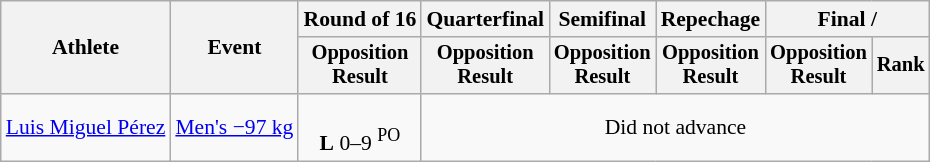<table class="wikitable" style="font-size:90%">
<tr>
<th rowspan=2>Athlete</th>
<th rowspan=2>Event</th>
<th>Round of 16</th>
<th>Quarterfinal</th>
<th>Semifinal</th>
<th>Repechage</th>
<th colspan=2>Final / </th>
</tr>
<tr style="font-size: 95%">
<th>Opposition<br>Result</th>
<th>Opposition<br>Result</th>
<th>Opposition<br>Result</th>
<th>Opposition<br>Result</th>
<th>Opposition<br>Result</th>
<th>Rank</th>
</tr>
<tr align=center>
<td align=left><a href='#'>Luis Miguel Pérez</a></td>
<td align=left><a href='#'>Men's −97 kg</a></td>
<td><br><strong>L</strong> 0–9 <sup>PO</sup></td>
<td colspan="5">Did not advance</td>
</tr>
</table>
